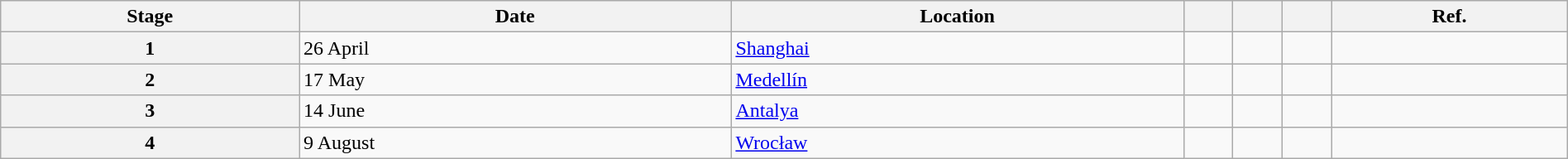<table class="wikitable" style="width:100%">
<tr>
<th>Stage</th>
<th>Date</th>
<th>Location</th>
<th></th>
<th></th>
<th></th>
<th>Ref.</th>
</tr>
<tr>
<th>1</th>
<td>26 April</td>
<td> <a href='#'>Shanghai</a></td>
<td></td>
<td></td>
<td></td>
<td></td>
</tr>
<tr>
<th>2</th>
<td>17 May</td>
<td> <a href='#'>Medellín</a></td>
<td></td>
<td></td>
<td></td>
<td></td>
</tr>
<tr>
<th>3</th>
<td>14 June</td>
<td> <a href='#'>Antalya</a></td>
<td></td>
<td></td>
<td></td>
<td></td>
</tr>
<tr>
<th>4</th>
<td>9 August</td>
<td> <a href='#'>Wrocław</a></td>
<td></td>
<td></td>
<td></td>
<td></td>
</tr>
</table>
